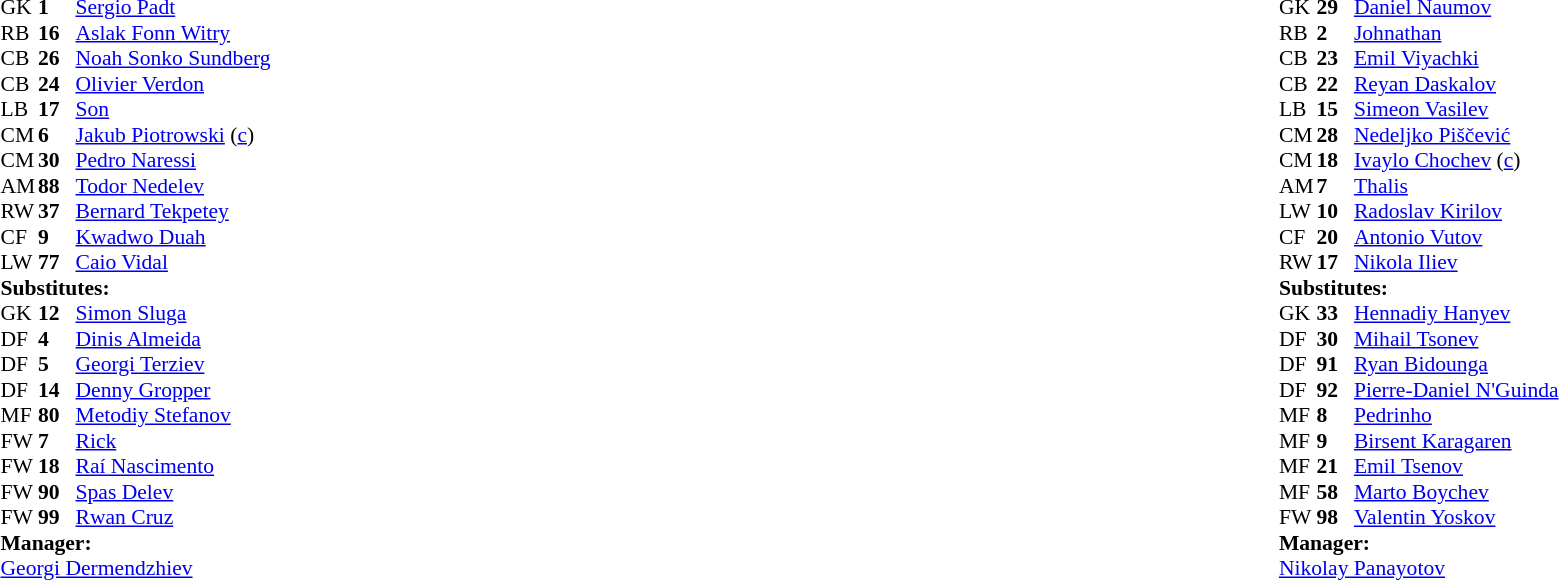<table style="width:100%">
<tr>
<td style="vertical-align:top;width:50%"><br><table style="font-size:90%" cellspacing="0" cellpadding="0">
<tr>
<th width="25"></th>
<th width="25"></th>
</tr>
<tr>
<td>GK</td>
<td><strong>1</strong></td>
<td> <a href='#'>Sergio Padt</a></td>
</tr>
<tr>
<td>RB</td>
<td><strong>16</strong></td>
<td> <a href='#'>Aslak Fonn Witry</a></td>
<td></td>
</tr>
<tr>
<td>CB</td>
<td><strong>26</strong></td>
<td> <a href='#'>Noah Sonko Sundberg</a></td>
</tr>
<tr>
<td>CB</td>
<td><strong>24</strong></td>
<td> <a href='#'>Olivier Verdon</a></td>
</tr>
<tr>
<td>LB</td>
<td><strong>17</strong></td>
<td> <a href='#'>Son</a></td>
</tr>
<tr>
<td>CM</td>
<td><strong>6</strong></td>
<td> <a href='#'>Jakub Piotrowski</a> (<a href='#'>c</a>)</td>
<td></td>
</tr>
<tr>
<td>CM</td>
<td><strong>30</strong></td>
<td> <a href='#'>Pedro Naressi</a></td>
</tr>
<tr>
<td>AM</td>
<td><strong>88</strong></td>
<td> <a href='#'>Todor Nedelev</a></td>
</tr>
<tr>
<td>RW</td>
<td><strong>37</strong></td>
<td> <a href='#'>Bernard Tekpetey</a></td>
<td></td>
<td></td>
</tr>
<tr>
<td>CF</td>
<td><strong>9</strong></td>
<td> <a href='#'>Kwadwo Duah</a></td>
</tr>
<tr>
<td>LW</td>
<td><strong>77</strong></td>
<td> <a href='#'>Caio Vidal</a></td>
<td></td>
<td></td>
</tr>
<tr>
<td colspan=4><strong>Substitutes:</strong></td>
</tr>
<tr>
<td>GK</td>
<td><strong>12</strong></td>
<td> <a href='#'>Simon Sluga</a></td>
</tr>
<tr>
<td>DF</td>
<td><strong>4</strong></td>
<td> <a href='#'>Dinis Almeida</a></td>
</tr>
<tr>
<td>DF</td>
<td><strong>5</strong></td>
<td> <a href='#'>Georgi Terziev</a></td>
</tr>
<tr>
<td>DF</td>
<td><strong>14</strong></td>
<td> <a href='#'>Denny Gropper</a></td>
</tr>
<tr>
<td>MF</td>
<td><strong>80</strong></td>
<td> <a href='#'>Metodiy Stefanov</a></td>
</tr>
<tr>
<td>FW</td>
<td><strong>7</strong></td>
<td> <a href='#'>Rick</a></td>
<td></td>
</tr>
<tr>
<td>FW</td>
<td><strong>18</strong></td>
<td> <a href='#'>Raí Nascimento</a></td>
</tr>
<tr>
<td>FW</td>
<td><strong>90</strong></td>
<td> <a href='#'>Spas Delev</a></td>
</tr>
<tr>
<td>FW</td>
<td><strong>99</strong></td>
<td> <a href='#'>Rwan Cruz</a></td>
<td></td>
</tr>
<tr>
<td colspan=4><strong>Manager:</strong></td>
</tr>
<tr>
<td colspan="4"> <a href='#'>Georgi Dermendzhiev</a></td>
</tr>
</table>
</td>
<td valign="top"></td>
<td valign="top" width="50%"><br><table cellspacing="0" cellpadding="0" style="font-size:90%;margin:auto">
<tr>
<th width="25"></th>
<th width="25"></th>
</tr>
<tr>
<td>GK</td>
<td><strong>29</strong></td>
<td> <a href='#'>Daniel Naumov</a></td>
</tr>
<tr>
<td>RB</td>
<td><strong>2</strong></td>
<td> <a href='#'>Johnathan</a></td>
<td></td>
</tr>
<tr>
<td>CB</td>
<td><strong>23</strong></td>
<td> <a href='#'>Emil Viyachki</a></td>
<td></td>
</tr>
<tr>
<td>CB</td>
<td><strong>22</strong></td>
<td> <a href='#'>Reyan Daskalov</a></td>
</tr>
<tr>
<td>LB</td>
<td><strong>15</strong></td>
<td> <a href='#'>Simeon Vasilev</a></td>
<td></td>
</tr>
<tr>
<td>CM</td>
<td><strong>28</strong></td>
<td> <a href='#'>Nedeljko Piščević</a></td>
<td></td>
<td></td>
</tr>
<tr>
<td>CM</td>
<td><strong>18</strong></td>
<td> <a href='#'>Ivaylo Chochev</a> (<a href='#'>c</a>)</td>
<td></td>
</tr>
<tr>
<td>AM</td>
<td><strong>7</strong></td>
<td> <a href='#'>Thalis</a></td>
<td></td>
<td></td>
</tr>
<tr>
<td>LW</td>
<td><strong>10</strong></td>
<td> <a href='#'>Radoslav Kirilov</a></td>
<td></td>
<td></td>
</tr>
<tr>
<td>CF</td>
<td><strong>20</strong></td>
<td> <a href='#'>Antonio Vutov</a></td>
<td></td>
<td></td>
</tr>
<tr>
<td>RW</td>
<td><strong>17</strong></td>
<td> <a href='#'>Nikola Iliev</a></td>
<td></td>
<td></td>
</tr>
<tr>
<td colspan=4><strong>Substitutes:</strong></td>
</tr>
<tr>
<td>GK</td>
<td><strong>33</strong></td>
<td> <a href='#'>Hennadiy Hanyev</a></td>
</tr>
<tr>
<td>DF</td>
<td><strong>30</strong></td>
<td> <a href='#'>Mihail Tsonev</a></td>
</tr>
<tr>
<td>DF</td>
<td><strong>91</strong></td>
<td> <a href='#'>Ryan Bidounga</a></td>
<td></td>
<td></td>
</tr>
<tr>
<td>DF</td>
<td><strong>92</strong></td>
<td> <a href='#'>Pierre-Daniel N'Guinda</a></td>
</tr>
<tr>
<td>MF</td>
<td><strong>8</strong></td>
<td> <a href='#'>Pedrinho</a></td>
<td></td>
</tr>
<tr>
<td>MF</td>
<td><strong>9</strong></td>
<td> <a href='#'>Birsent Karagaren</a></td>
<td></td>
</tr>
<tr>
<td>MF</td>
<td><strong>21</strong></td>
<td> <a href='#'>Emil Tsenov</a></td>
<td></td>
</tr>
<tr>
<td>MF</td>
<td><strong>58</strong></td>
<td> <a href='#'>Marto Boychev</a></td>
<td></td>
</tr>
<tr>
<td>FW</td>
<td><strong>98</strong></td>
<td> <a href='#'>Valentin Yoskov</a></td>
</tr>
<tr>
<td colspan=4><strong>Manager:</strong></td>
</tr>
<tr>
<td colspan="4"> <a href='#'>Nikolay Panayotov</a></td>
</tr>
</table>
</td>
</tr>
</table>
